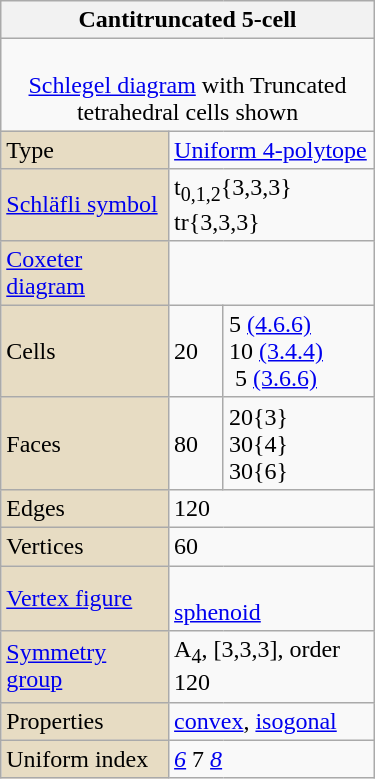<table class="wikitable" style="float:right; margin-left:8px; width:250px">
<tr>
<th bgcolor=#e7dcc3 align=center colspan=3>Cantitruncated 5-cell</th>
</tr>
<tr>
<td align=center colspan=3><br><a href='#'>Schlegel diagram</a> with Truncated tetrahedral cells shown</td>
</tr>
<tr>
<td bgcolor=#e7dcc3>Type</td>
<td colspan=2><a href='#'>Uniform 4-polytope</a></td>
</tr>
<tr>
<td bgcolor=#e7dcc3><a href='#'>Schläfli symbol</a></td>
<td colspan=2>t<sub>0,1,2</sub>{3,3,3}<br>tr{3,3,3}</td>
</tr>
<tr>
<td bgcolor=#e7dcc3><a href='#'>Coxeter diagram</a></td>
<td colspan=2></td>
</tr>
<tr>
<td bgcolor=#e7dcc3>Cells</td>
<td>20</td>
<td>5 <a href='#'>(4.6.6)</a><br>10 <a href='#'>(3.4.4)</a><br> 5 <a href='#'>(3.6.6)</a></td>
</tr>
<tr>
<td bgcolor=#e7dcc3>Faces</td>
<td>80</td>
<td>20{3}<br>30{4}<br>30{6}</td>
</tr>
<tr>
<td bgcolor=#e7dcc3>Edges</td>
<td colspan=2>120</td>
</tr>
<tr>
<td bgcolor=#e7dcc3>Vertices</td>
<td colspan=2>60</td>
</tr>
<tr>
<td bgcolor=#e7dcc3 valign=center><a href='#'>Vertex figure</a></td>
<td colspan=2><br><a href='#'>sphenoid</a></td>
</tr>
<tr>
<td bgcolor=#e7dcc3><a href='#'>Symmetry group</a></td>
<td colspan=2>A<sub>4</sub>, [3,3,3], order 120</td>
</tr>
<tr>
<td bgcolor=#e7dcc3>Properties</td>
<td colspan=2><a href='#'>convex</a>, <a href='#'>isogonal</a></td>
</tr>
<tr>
<td bgcolor=#e7dcc3>Uniform index</td>
<td colspan=2><em><a href='#'>6</a></em> 7 <em><a href='#'>8</a></em></td>
</tr>
</table>
